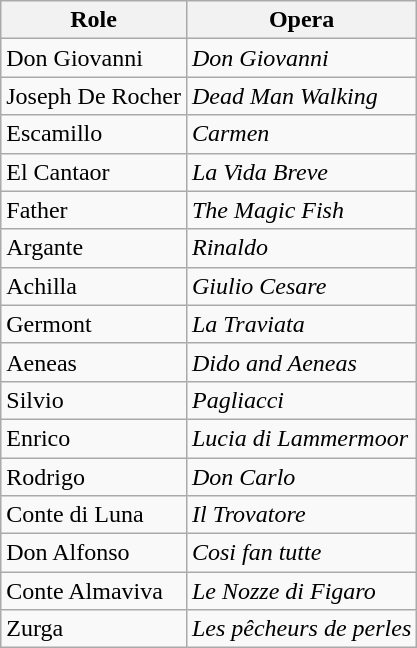<table class="wikitable">
<tr>
<th>Role</th>
<th>Opera</th>
</tr>
<tr>
<td>Don Giovanni</td>
<td><em>Don Giovanni</em></td>
</tr>
<tr>
<td>Joseph De Rocher</td>
<td><em>Dead Man Walking</em></td>
</tr>
<tr>
<td>Escamillo</td>
<td><em>Carmen</em></td>
</tr>
<tr>
<td>El Cantaor</td>
<td><em>La Vida Breve</em></td>
</tr>
<tr>
<td>Father</td>
<td><em>The Magic Fish</em></td>
</tr>
<tr>
<td>Argante</td>
<td><em>Rinaldo</em></td>
</tr>
<tr>
<td>Achilla</td>
<td><em>Giulio Cesare</em></td>
</tr>
<tr>
<td>Germont</td>
<td><em>La Traviata</em></td>
</tr>
<tr>
<td>Aeneas</td>
<td><em>Dido and Aeneas</em></td>
</tr>
<tr>
<td>Silvio</td>
<td><em>Pagliacci</em></td>
</tr>
<tr>
<td>Enrico</td>
<td><em>Lucia di Lammermoor</em></td>
</tr>
<tr>
<td>Rodrigo</td>
<td><em>Don Carlo</em></td>
</tr>
<tr>
<td>Conte di Luna</td>
<td><em>Il Trovatore</em></td>
</tr>
<tr>
<td>Don Alfonso</td>
<td><em>Cosi fan tutte</em></td>
</tr>
<tr>
<td>Conte Almaviva</td>
<td><em>Le Nozze di Figaro</em></td>
</tr>
<tr>
<td>Zurga</td>
<td><em>Les pêcheurs de perles</em></td>
</tr>
</table>
